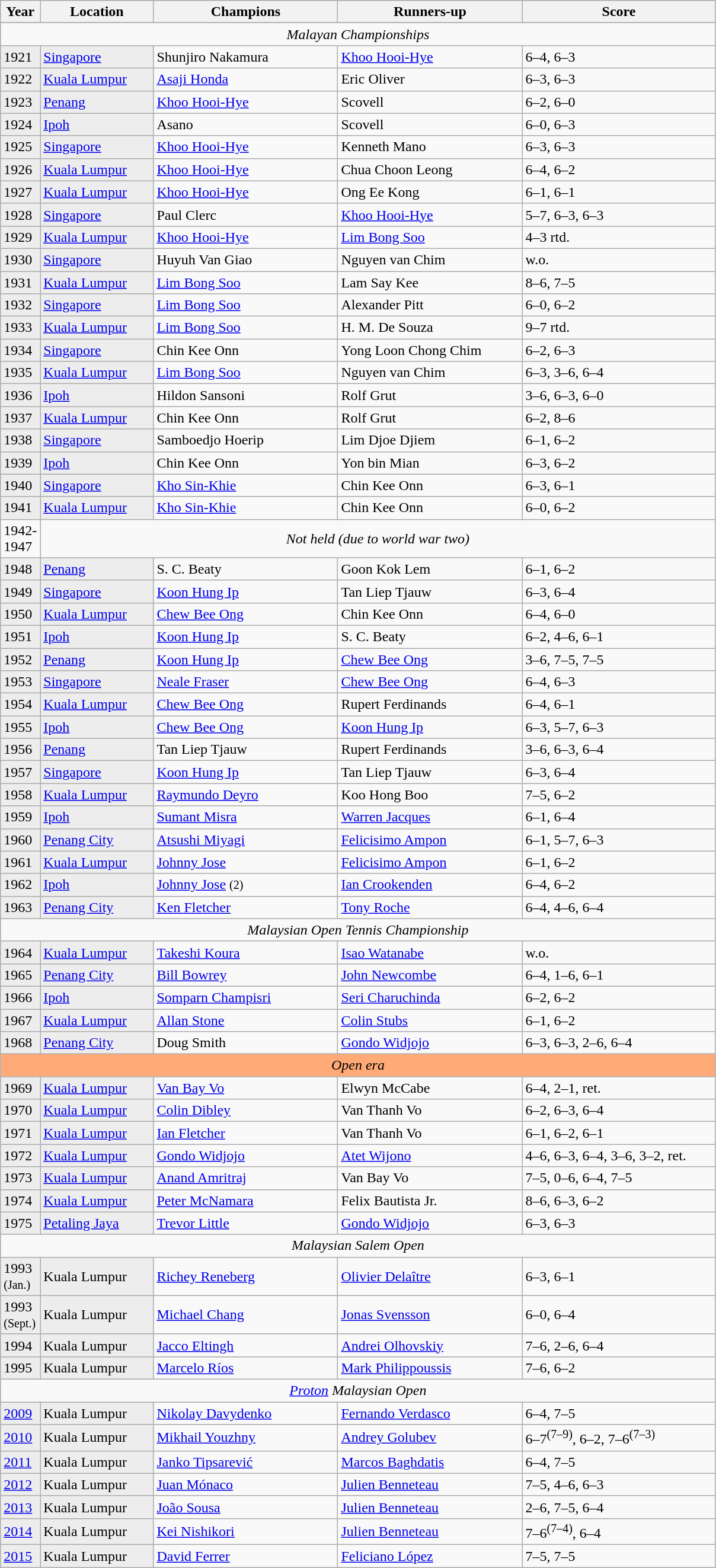<table class="wikitable">
<tr>
<th style="width:20px">Year</th>
<th style="width:120px">Location</th>
<th style="width:200px">Champions</th>
<th style="width:200px">Runners-up</th>
<th style="width:210px" class="unsortable">Score</th>
</tr>
<tr>
</tr>
<tr>
<td colspan=5 align=center><em>Malayan  Championships</em></td>
</tr>
<tr>
<td style="background:#ededed">1921</td>
<td style="background:#ededed"><a href='#'>Singapore</a></td>
<td> Shunjiro Nakamura</td>
<td> <a href='#'>Khoo Hooi-Hye</a></td>
<td>6–4, 6–3</td>
</tr>
<tr>
<td style="background:#ededed">1922</td>
<td style="background:#ededed"><a href='#'>Kuala Lumpur</a></td>
<td> <a href='#'>Asaji Honda</a></td>
<td> Eric Oliver</td>
<td>6–3, 6–3</td>
</tr>
<tr>
<td style="background:#ededed">1923</td>
<td style="background:#ededed"><a href='#'>Penang</a></td>
<td> <a href='#'>Khoo Hooi-Hye</a></td>
<td> Scovell</td>
<td>6–2, 6–0</td>
</tr>
<tr>
<td style="background:#ededed">1924</td>
<td style="background:#ededed"><a href='#'>Ipoh</a></td>
<td> Asano</td>
<td> Scovell</td>
<td>6–0, 6–3</td>
</tr>
<tr>
<td style="background:#ededed">1925</td>
<td style="background:#ededed"><a href='#'>Singapore</a></td>
<td> <a href='#'>Khoo Hooi-Hye</a></td>
<td> Kenneth Mano</td>
<td>6–3, 6–3</td>
</tr>
<tr>
<td style="background:#ededed">1926</td>
<td style="background:#ededed"><a href='#'>Kuala Lumpur</a></td>
<td> <a href='#'>Khoo Hooi-Hye</a></td>
<td> Chua Choon Leong</td>
<td>6–4, 6–2</td>
</tr>
<tr>
<td style="background:#ededed">1927</td>
<td style="background:#ededed"><a href='#'>Kuala Lumpur</a></td>
<td> <a href='#'>Khoo Hooi-Hye</a></td>
<td> Ong Ee Kong</td>
<td>6–1, 6–1</td>
</tr>
<tr>
<td style="background:#ededed">1928</td>
<td style="background:#ededed"><a href='#'>Singapore</a></td>
<td> Paul Clerc</td>
<td> <a href='#'>Khoo Hooi-Hye</a></td>
<td>5–7, 6–3, 6–3</td>
</tr>
<tr>
<td style="background:#ededed">1929</td>
<td style="background:#ededed"><a href='#'>Kuala Lumpur</a></td>
<td> <a href='#'>Khoo Hooi-Hye</a></td>
<td> <a href='#'>Lim Bong Soo</a></td>
<td>4–3 rtd.</td>
</tr>
<tr>
<td style="background:#ededed">1930</td>
<td style="background:#ededed"><a href='#'>Singapore</a></td>
<td> Huyuh Van Giao</td>
<td> Nguyen van Chim</td>
<td>w.o.</td>
</tr>
<tr>
<td style="background:#ededed">1931</td>
<td style="background:#ededed"><a href='#'>Kuala Lumpur</a></td>
<td> <a href='#'>Lim Bong Soo</a></td>
<td> Lam Say Kee</td>
<td>8–6, 7–5</td>
</tr>
<tr>
<td style="background:#ededed">1932</td>
<td style="background:#ededed"><a href='#'>Singapore</a></td>
<td> <a href='#'>Lim Bong Soo</a></td>
<td> Alexander Pitt</td>
<td>6–0, 6–2</td>
</tr>
<tr>
<td style="background:#ededed">1933</td>
<td style="background:#ededed"><a href='#'>Kuala Lumpur</a></td>
<td> <a href='#'>Lim Bong Soo</a></td>
<td> H. M. De Souza</td>
<td>9–7 rtd.</td>
</tr>
<tr>
<td style="background:#ededed">1934</td>
<td style="background:#ededed"><a href='#'>Singapore</a></td>
<td> Chin Kee Onn</td>
<td> Yong Loon Chong Chim</td>
<td>6–2, 6–3</td>
</tr>
<tr>
<td style="background:#ededed">1935</td>
<td style="background:#ededed"><a href='#'>Kuala Lumpur</a></td>
<td> <a href='#'>Lim Bong Soo</a></td>
<td> Nguyen van Chim</td>
<td>6–3, 3–6, 6–4</td>
</tr>
<tr>
<td style="background:#ededed">1936</td>
<td style="background:#ededed"><a href='#'>Ipoh</a></td>
<td> Hildon Sansoni</td>
<td> Rolf Grut</td>
<td>3–6, 6–3, 6–0</td>
</tr>
<tr>
<td style="background:#ededed">1937</td>
<td style="background:#ededed"><a href='#'>Kuala Lumpur</a></td>
<td> Chin Kee Onn</td>
<td> Rolf Grut</td>
<td>6–2, 8–6</td>
</tr>
<tr>
<td style="background:#ededed">1938</td>
<td style="background:#ededed"><a href='#'>Singapore</a></td>
<td> Samboedjo Hoerip</td>
<td> Lim Djoe Djiem</td>
<td>6–1, 6–2</td>
</tr>
<tr>
<td style="background:#ededed">1939</td>
<td style="background:#ededed"><a href='#'>Ipoh</a></td>
<td> Chin Kee Onn</td>
<td> Yon bin Mian</td>
<td>6–3, 6–2</td>
</tr>
<tr>
<td style="background:#ededed">1940</td>
<td style="background:#ededed"><a href='#'>Singapore</a></td>
<td> <a href='#'>Kho Sin-Khie</a></td>
<td> Chin Kee Onn</td>
<td>6–3, 6–1</td>
</tr>
<tr>
<td style="background:#ededed">1941</td>
<td style="background:#ededed"><a href='#'>Kuala Lumpur</a></td>
<td> <a href='#'>Kho Sin-Khie</a></td>
<td> Chin Kee Onn</td>
<td>6–0, 6–2</td>
</tr>
<tr>
<td>1942-1947</td>
<td colspan=5 align=center><em>Not held (due to world war two)</em></td>
</tr>
<tr>
<td style="background:#ededed">1948</td>
<td style="background:#ededed"><a href='#'>Penang</a></td>
<td> S. C. Beaty</td>
<td> Goon Kok Lem</td>
<td>6–1, 6–2</td>
</tr>
<tr>
<td style="background:#ededed">1949</td>
<td style="background:#ededed"><a href='#'>Singapore</a></td>
<td> <a href='#'>Koon Hung Ip</a></td>
<td> Tan Liep Tjauw</td>
<td>6–3, 6–4</td>
</tr>
<tr>
<td style="background:#ededed">1950</td>
<td style="background:#ededed"><a href='#'>Kuala Lumpur</a></td>
<td> <a href='#'>Chew Bee Ong</a></td>
<td> Chin Kee Onn</td>
<td>6–4, 6–0</td>
</tr>
<tr>
<td style="background:#ededed">1951</td>
<td style="background:#ededed"><a href='#'>Ipoh</a></td>
<td> <a href='#'>Koon Hung Ip</a></td>
<td> S. C. Beaty</td>
<td>6–2, 4–6, 6–1</td>
</tr>
<tr>
<td style="background:#ededed">1952</td>
<td style="background:#ededed"><a href='#'>Penang</a></td>
<td> <a href='#'>Koon Hung Ip</a></td>
<td> <a href='#'>Chew Bee Ong</a></td>
<td>3–6, 7–5, 7–5</td>
</tr>
<tr>
<td style="background:#ededed">1953</td>
<td style="background:#ededed"><a href='#'>Singapore</a></td>
<td> <a href='#'>Neale Fraser</a></td>
<td> <a href='#'>Chew Bee Ong</a></td>
<td>6–4, 6–3</td>
</tr>
<tr>
<td style="background:#ededed">1954</td>
<td style="background:#ededed"><a href='#'>Kuala Lumpur</a></td>
<td> <a href='#'>Chew Bee Ong</a></td>
<td> Rupert Ferdinands</td>
<td>6–4, 6–1</td>
</tr>
<tr>
<td style="background:#ededed">1955</td>
<td style="background:#ededed"><a href='#'>Ipoh</a></td>
<td> <a href='#'>Chew Bee Ong</a></td>
<td> <a href='#'>Koon Hung Ip</a></td>
<td>6–3, 5–7, 6–3</td>
</tr>
<tr>
<td style="background:#ededed">1956</td>
<td style="background:#ededed"><a href='#'>Penang</a></td>
<td> Tan Liep Tjauw</td>
<td> Rupert Ferdinands</td>
<td>3–6, 6–3, 6–4</td>
</tr>
<tr>
<td style="background:#ededed">1957</td>
<td style="background:#ededed"><a href='#'>Singapore</a></td>
<td> <a href='#'>Koon Hung Ip</a></td>
<td> Tan Liep Tjauw</td>
<td>6–3, 6–4</td>
</tr>
<tr>
<td style="background:#ededed">1958</td>
<td style="background:#ededed"><a href='#'>Kuala Lumpur</a></td>
<td> <a href='#'>Raymundo Deyro</a></td>
<td> Koo Hong Boo</td>
<td>7–5, 6–2</td>
</tr>
<tr>
<td style="background:#ededed">1959</td>
<td style="background:#ededed"><a href='#'>Ipoh</a></td>
<td> <a href='#'>Sumant Misra</a></td>
<td> <a href='#'>Warren Jacques</a></td>
<td>6–1, 6–4</td>
</tr>
<tr>
<td style="background:#ededed">1960</td>
<td style="background:#ededed"><a href='#'>Penang City</a></td>
<td> <a href='#'>Atsushi Miyagi</a></td>
<td> <a href='#'>Felicisimo Ampon</a></td>
<td>6–1, 5–7, 6–3</td>
</tr>
<tr>
<td style="background:#ededed">1961</td>
<td style="background:#ededed"><a href='#'>Kuala Lumpur</a></td>
<td> <a href='#'>Johnny Jose</a></td>
<td> <a href='#'>Felicisimo Ampon</a></td>
<td>6–1, 6–2</td>
</tr>
<tr>
<td style="background:#ededed">1962</td>
<td style="background:#ededed"><a href='#'>Ipoh</a></td>
<td> <a href='#'>Johnny Jose</a>  <small>(2)</small></td>
<td> <a href='#'>Ian Crookenden</a></td>
<td>6–4, 6–2</td>
</tr>
<tr>
<td style="background:#ededed">1963</td>
<td style="background:#ededed"><a href='#'>Penang City</a></td>
<td> <a href='#'>Ken Fletcher</a></td>
<td> <a href='#'>Tony Roche</a></td>
<td>6–4, 4–6, 6–4</td>
</tr>
<tr>
<td colspan=5 align=center><em>Malaysian Open Tennis Championship</em></td>
</tr>
<tr>
<td style="background:#ededed">1964</td>
<td style="background:#ededed"><a href='#'>Kuala Lumpur</a></td>
<td> <a href='#'>Takeshi Koura</a></td>
<td> <a href='#'>Isao Watanabe</a></td>
<td>w.o.</td>
</tr>
<tr>
<td style="background:#ededed">1965</td>
<td style="background:#ededed"><a href='#'>Penang City</a></td>
<td> <a href='#'>Bill Bowrey</a></td>
<td> <a href='#'>John Newcombe</a></td>
<td>6–4, 1–6, 6–1</td>
</tr>
<tr>
<td style="background:#ededed">1966</td>
<td style="background:#ededed"><a href='#'>Ipoh</a></td>
<td> <a href='#'>Somparn Champisri</a></td>
<td> <a href='#'>Seri Charuchinda</a></td>
<td>6–2, 6–2</td>
</tr>
<tr>
<td style="background:#ededed">1967</td>
<td style="background:#ededed"><a href='#'>Kuala Lumpur</a></td>
<td> <a href='#'>Allan Stone</a></td>
<td> <a href='#'>Colin Stubs</a></td>
<td>6–1, 6–2</td>
</tr>
<tr>
<td style="background:#ededed">1968</td>
<td style="background:#ededed"><a href='#'>Penang City</a></td>
<td> Doug Smith</td>
<td> <a href='#'>Gondo Widjojo</a></td>
<td>6–3, 6–3, 2–6, 6–4</td>
</tr>
<tr style=background-color:#ffaa77>
<td colspan=10 align=center><em>Open era</em></td>
</tr>
<tr>
<td style="background:#ededed">1969</td>
<td style="background:#ededed"><a href='#'>Kuala Lumpur</a></td>
<td> <a href='#'>Van Bay Vo</a></td>
<td> Elwyn McCabe</td>
<td>6–4, 2–1, ret.</td>
</tr>
<tr>
<td style="background:#ededed">1970</td>
<td style="background:#ededed"><a href='#'>Kuala Lumpur</a></td>
<td> <a href='#'>Colin Dibley</a></td>
<td> Van Thanh Vo</td>
<td>6–2, 6–3, 6–4</td>
</tr>
<tr>
<td style="background:#ededed">1971</td>
<td style="background:#ededed"><a href='#'>Kuala Lumpur</a></td>
<td> <a href='#'>Ian Fletcher</a></td>
<td> Van Thanh Vo</td>
<td>6–1, 6–2, 6–1</td>
</tr>
<tr>
<td style="background:#ededed">1972</td>
<td style="background:#ededed"><a href='#'>Kuala Lumpur</a></td>
<td> <a href='#'>Gondo Widjojo</a></td>
<td> <a href='#'>Atet Wijono</a></td>
<td>4–6, 6–3, 6–4, 3–6, 3–2, ret.</td>
</tr>
<tr>
<td style="background:#ededed">1973</td>
<td style="background:#ededed"><a href='#'>Kuala Lumpur</a></td>
<td> <a href='#'>Anand Amritraj</a></td>
<td> Van Bay Vo</td>
<td>7–5, 0–6, 6–4, 7–5</td>
</tr>
<tr>
<td style="background:#ededed">1974</td>
<td style="background:#ededed"><a href='#'>Kuala Lumpur</a></td>
<td> <a href='#'>Peter McNamara</a></td>
<td> Felix Bautista Jr.</td>
<td>8–6, 6–3, 6–2</td>
</tr>
<tr>
<td style="background:#ededed">1975</td>
<td style="background:#ededed"><a href='#'>Petaling Jaya</a></td>
<td> <a href='#'>Trevor Little</a></td>
<td> <a href='#'>Gondo Widjojo</a></td>
<td>6–3, 6–3</td>
</tr>
<tr>
<td colspan=5 align=center><em>Malaysian Salem Open</em></td>
</tr>
<tr>
<td style="background:#ededed">1993 <small>(Jan.)</small></td>
<td style="background:#ededed">Kuala Lumpur</td>
<td> <a href='#'>Richey Reneberg</a></td>
<td> <a href='#'>Olivier Delaître</a></td>
<td>6–3, 6–1</td>
</tr>
<tr>
<td style="background:#ededed">1993 <small>(Sept.)</small></td>
<td style="background:#ededed">Kuala Lumpur</td>
<td> <a href='#'>Michael Chang</a></td>
<td> <a href='#'>Jonas Svensson</a></td>
<td>6–0, 6–4</td>
</tr>
<tr>
<td style="background:#ededed">1994</td>
<td style="background:#ededed">Kuala Lumpur</td>
<td> <a href='#'>Jacco Eltingh</a></td>
<td> <a href='#'>Andrei Olhovskiy</a></td>
<td>7–6, 2–6, 6–4</td>
</tr>
<tr>
<td style="background:#ededed">1995</td>
<td style="background:#ededed">Kuala Lumpur</td>
<td> <a href='#'>Marcelo Ríos</a></td>
<td> <a href='#'>Mark Philippoussis</a></td>
<td>7–6, 6–2</td>
</tr>
<tr>
<td colspan=5 align=center><em><a href='#'>Proton</a> Malaysian Open</em></td>
</tr>
<tr>
<td style="background:#ededed"><a href='#'>2009</a></td>
<td style="background:#ededed">Kuala Lumpur</td>
<td> <a href='#'>Nikolay Davydenko</a></td>
<td> <a href='#'>Fernando Verdasco</a></td>
<td>6–4, 7–5</td>
</tr>
<tr>
<td style="background:#ededed"><a href='#'>2010</a></td>
<td style="background:#ededed">Kuala Lumpur</td>
<td> <a href='#'>Mikhail Youzhny</a></td>
<td> <a href='#'>Andrey Golubev</a></td>
<td>6–7<sup>(7–9)</sup>, 6–2, 7–6<sup>(7–3)</sup></td>
</tr>
<tr>
<td style="background:#ededed"><a href='#'>2011</a></td>
<td style="background:#ededed">Kuala Lumpur</td>
<td> <a href='#'>Janko Tipsarević</a></td>
<td> <a href='#'>Marcos Baghdatis</a></td>
<td>6–4, 7–5</td>
</tr>
<tr>
<td style="background:#ededed"><a href='#'>2012</a></td>
<td style="background:#ededed">Kuala Lumpur</td>
<td> <a href='#'>Juan Mónaco</a></td>
<td> <a href='#'>Julien Benneteau</a></td>
<td>7–5, 4–6, 6–3</td>
</tr>
<tr>
<td style="background:#ededed"><a href='#'>2013</a></td>
<td style="background:#ededed">Kuala Lumpur</td>
<td> <a href='#'>João Sousa</a></td>
<td> <a href='#'>Julien Benneteau</a></td>
<td>2–6, 7–5, 6–4</td>
</tr>
<tr>
<td style="background:#ededed"><a href='#'>2014</a></td>
<td style="background:#ededed">Kuala Lumpur</td>
<td> <a href='#'>Kei Nishikori</a></td>
<td> <a href='#'>Julien Benneteau</a></td>
<td>7–6<sup>(7–4)</sup>, 6–4</td>
</tr>
<tr>
<td style="background:#ededed"><a href='#'>2015</a></td>
<td style="background:#ededed">Kuala Lumpur</td>
<td> <a href='#'>David Ferrer</a></td>
<td> <a href='#'>Feliciano López</a></td>
<td>7–5, 7–5</td>
</tr>
</table>
